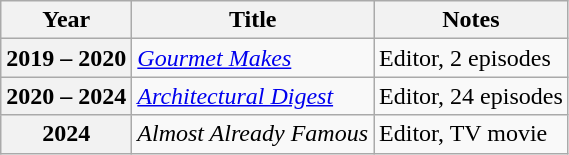<table class="wikitable sortable">
<tr>
<th>Year</th>
<th>Title</th>
<th>Notes</th>
</tr>
<tr>
<th scope="row">2019 – 2020</th>
<td><em><a href='#'>Gourmet Makes</a></em></td>
<td>Editor, 2 episodes</td>
</tr>
<tr>
<th scope="row">2020 – 2024</th>
<td><em><a href='#'>Architectural Digest</a></em></td>
<td>Editor, 24 episodes</td>
</tr>
<tr>
<th scope="row">2024</th>
<td><em>Almost Already Famous</em></td>
<td>Editor, TV movie</td>
</tr>
</table>
